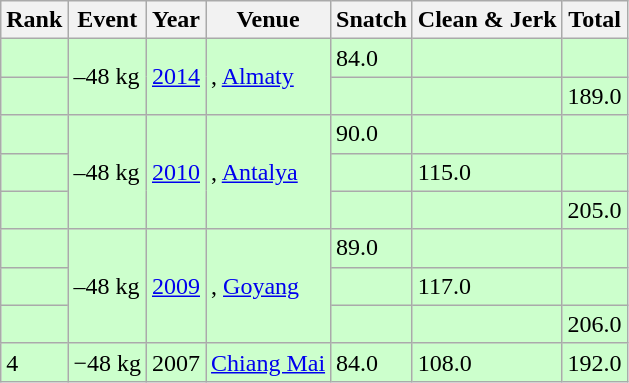<table class="wikitable">
<tr>
<th>Rank</th>
<th>Event</th>
<th>Year</th>
<th>Venue</th>
<th>Snatch</th>
<th>Clean & Jerk</th>
<th>Total</th>
</tr>
<tr bgcolor=#CCFFCC>
<td></td>
<td rowspan=2>–48 kg</td>
<td rowspan=2><a href='#'>2014</a></td>
<td rowspan=2>, <a href='#'>Almaty</a></td>
<td>84.0</td>
<td></td>
<td></td>
</tr>
<tr bgcolor=#CCFFCC>
<td></td>
<td></td>
<td></td>
<td>189.0</td>
</tr>
<tr bgcolor=#CCFFCC>
<td></td>
<td rowspan=3>–48 kg</td>
<td rowspan=3><a href='#'>2010</a></td>
<td rowspan=3>, <a href='#'>Antalya</a></td>
<td>90.0</td>
<td></td>
<td></td>
</tr>
<tr bgcolor=#CCFFCC>
<td></td>
<td></td>
<td>115.0</td>
<td></td>
</tr>
<tr bgcolor=#CCFFCC>
<td></td>
<td></td>
<td></td>
<td>205.0</td>
</tr>
<tr bgcolor=#CCFFCC>
<td></td>
<td rowspan=3>–48 kg</td>
<td rowspan=3><a href='#'>2009</a></td>
<td rowspan=3>, <a href='#'>Goyang</a></td>
<td>89.0</td>
<td></td>
<td></td>
</tr>
<tr bgcolor=#CCFFCC>
<td></td>
<td></td>
<td>117.0</td>
<td></td>
</tr>
<tr bgcolor=#CCFFCC>
<td></td>
<td></td>
<td></td>
<td>206.0</td>
</tr>
<tr bgcolor=#CCFFCC>
<td>4</td>
<td>−48 kg</td>
<td>2007</td>
<td> <a href='#'>Chiang Mai</a></td>
<td>84.0</td>
<td>108.0</td>
<td>192.0</td>
</tr>
</table>
